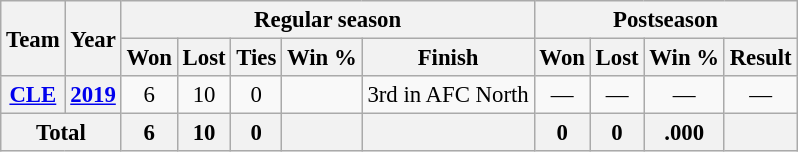<table class="wikitable" style="font-size: 95%; text-align:center;">
<tr>
<th rowspan="2">Team</th>
<th rowspan="2">Year</th>
<th colspan="5">Regular season</th>
<th colspan="4">Postseason</th>
</tr>
<tr>
<th>Won</th>
<th>Lost</th>
<th>Ties</th>
<th>Win %</th>
<th>Finish</th>
<th>Won</th>
<th>Lost</th>
<th>Win %</th>
<th>Result</th>
</tr>
<tr>
<th><a href='#'>CLE</a></th>
<th><a href='#'>2019</a></th>
<td>6</td>
<td>10</td>
<td>0</td>
<td></td>
<td>3rd in AFC North</td>
<td>—</td>
<td>—</td>
<td>—</td>
<td>—</td>
</tr>
<tr>
<th colspan="2">Total</th>
<th>6</th>
<th>10</th>
<th>0</th>
<th></th>
<th></th>
<th>0</th>
<th>0</th>
<th>.000</th>
<th></th>
</tr>
</table>
